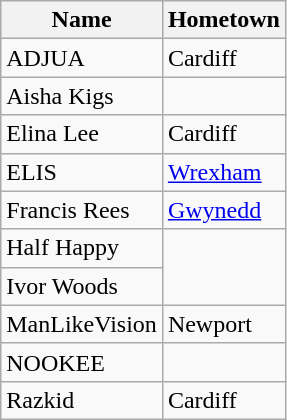<table class="wikitable">
<tr>
<th>Name</th>
<th>Hometown</th>
</tr>
<tr>
<td>ADJUA</td>
<td>Cardiff</td>
</tr>
<tr>
<td>Aisha Kigs</td>
</tr>
<tr>
<td>Elina Lee</td>
<td>Cardiff</td>
</tr>
<tr>
<td>ELIS</td>
<td><a href='#'>Wrexham</a></td>
</tr>
<tr>
<td>Francis Rees</td>
<td><a href='#'>Gwynedd</a></td>
</tr>
<tr>
<td>Half Happy</td>
</tr>
<tr>
<td>Ivor Woods</td>
</tr>
<tr>
<td>ManLikeVision</td>
<td>Newport</td>
</tr>
<tr>
<td>NOOKEE</td>
</tr>
<tr>
<td>Razkid</td>
<td>Cardiff</td>
</tr>
</table>
